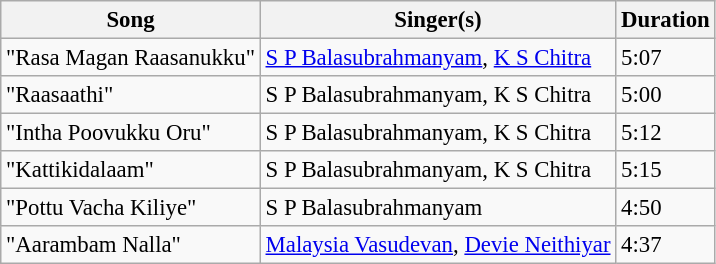<table class="wikitable" style="font-size:95%;">
<tr>
<th>Song</th>
<th>Singer(s)</th>
<th>Duration</th>
</tr>
<tr>
<td>"Rasa Magan Raasanukku"</td>
<td><a href='#'>S P Balasubrahmanyam</a>, <a href='#'>K S Chitra</a></td>
<td>5:07</td>
</tr>
<tr>
<td>"Raasaathi"</td>
<td>S P Balasubrahmanyam, K S Chitra</td>
<td>5:00</td>
</tr>
<tr>
<td>"Intha Poovukku Oru"</td>
<td>S P Balasubrahmanyam, K S Chitra</td>
<td>5:12</td>
</tr>
<tr>
<td>"Kattikidalaam"</td>
<td>S P Balasubrahmanyam, K S Chitra</td>
<td>5:15</td>
</tr>
<tr>
<td>"Pottu Vacha Kiliye"</td>
<td>S P Balasubrahmanyam</td>
<td>4:50</td>
</tr>
<tr>
<td>"Aarambam Nalla"</td>
<td><a href='#'>Malaysia Vasudevan</a>, <a href='#'>Devie Neithiyar</a></td>
<td>4:37</td>
</tr>
</table>
